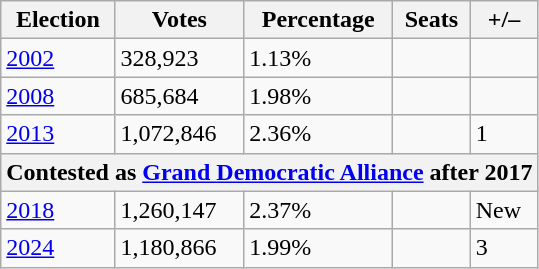<table class="wikitable">
<tr>
<th><strong>Election</strong></th>
<th><strong>Votes</strong></th>
<th>Percentage</th>
<th><strong>Seats</strong></th>
<th>+/–</th>
</tr>
<tr>
<td><a href='#'>2002</a></td>
<td>328,923</td>
<td>1.13%</td>
<td></td>
<td></td>
</tr>
<tr>
<td><a href='#'>2008</a></td>
<td>685,684</td>
<td>1.98%</td>
<td></td>
<td></td>
</tr>
<tr>
<td><a href='#'>2013</a></td>
<td>1,072,846</td>
<td>2.36%</td>
<td></td>
<td> 1</td>
</tr>
<tr>
<th colspan="5">Contested as <strong><a href='#'>Grand Democratic Alliance</a></strong> after 2017</th>
</tr>
<tr>
<td><a href='#'>2018</a></td>
<td>1,260,147</td>
<td>2.37%</td>
<td></td>
<td>New</td>
</tr>
<tr>
<td><a href='#'>2024</a></td>
<td>1,180,866</td>
<td>1.99%</td>
<td></td>
<td> 3</td>
</tr>
</table>
